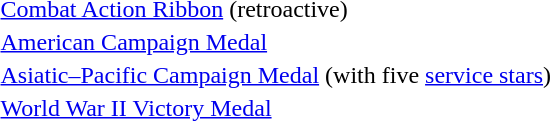<table>
<tr>
<td></td>
<td><a href='#'>Combat Action Ribbon</a> (retroactive)</td>
</tr>
<tr>
<td></td>
<td><a href='#'>American Campaign Medal</a></td>
</tr>
<tr>
<td></td>
<td><a href='#'>Asiatic–Pacific Campaign Medal</a> (with five <a href='#'>service stars</a>)</td>
</tr>
<tr>
<td></td>
<td><a href='#'>World War II Victory Medal</a></td>
</tr>
</table>
